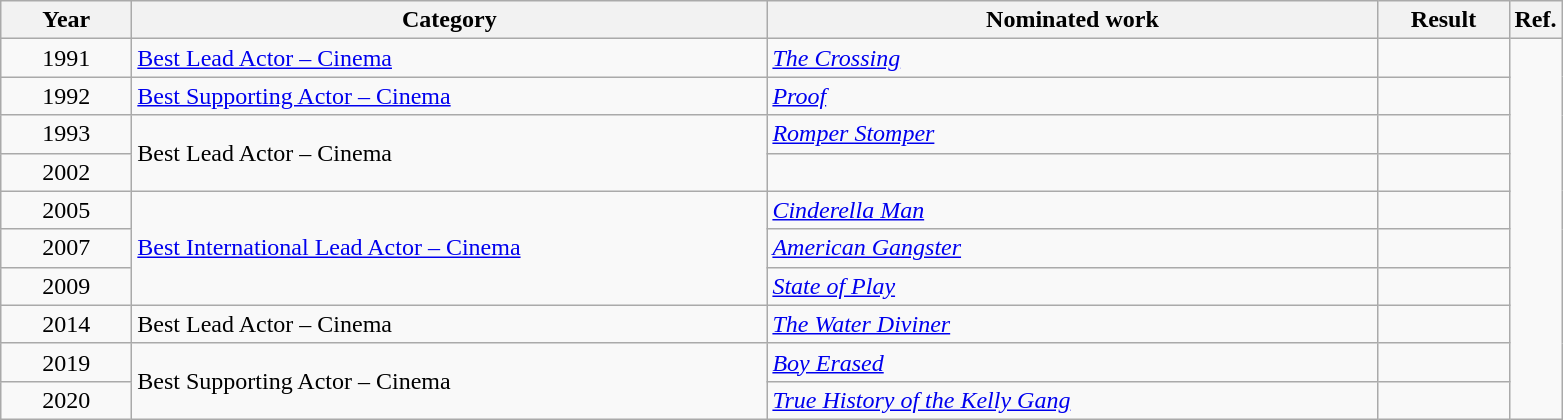<table class=wikitable>
<tr>
<th scope="col" style="width:5em;">Year</th>
<th scope="col" style="width:26em;">Category</th>
<th scope="col" style="width:25em;">Nominated work</th>
<th scope="col" style="width:5em;">Result</th>
<th>Ref.</th>
</tr>
<tr>
<td style="text-align:center;">1991</td>
<td><a href='#'>Best Lead Actor – Cinema</a></td>
<td><em><a href='#'>The Crossing</a></em></td>
<td></td>
</tr>
<tr>
<td style="text-align:center;">1992</td>
<td><a href='#'>Best Supporting Actor – Cinema</a></td>
<td><em><a href='#'>Proof</a></em></td>
<td></td>
</tr>
<tr>
<td style="text-align:center;">1993</td>
<td rowspan="2">Best Lead Actor – Cinema</td>
<td><em><a href='#'>Romper Stomper</a></em></td>
<td></td>
</tr>
<tr>
<td style="text-align:center;">2002</td>
<td><em></em></td>
<td></td>
</tr>
<tr>
<td style="text-align:center;">2005</td>
<td rowspan="3"><a href='#'>Best International Lead Actor – Cinema</a></td>
<td><em><a href='#'>Cinderella Man</a></em></td>
<td></td>
</tr>
<tr>
<td style="text-align:center;">2007</td>
<td><em><a href='#'>American Gangster</a></em></td>
<td></td>
</tr>
<tr>
<td style="text-align:center;">2009</td>
<td><em><a href='#'>State of Play</a></em></td>
<td></td>
</tr>
<tr>
<td style="text-align:center;">2014</td>
<td>Best Lead Actor – Cinema</td>
<td><em><a href='#'>The Water Diviner</a></em></td>
<td></td>
</tr>
<tr>
<td style="text-align:center;">2019</td>
<td rowspan="2">Best Supporting Actor – Cinema</td>
<td><em><a href='#'>Boy Erased</a></em></td>
<td></td>
</tr>
<tr>
<td style="text-align:center;">2020</td>
<td><em><a href='#'>True History of the Kelly Gang</a></em></td>
<td></td>
</tr>
</table>
